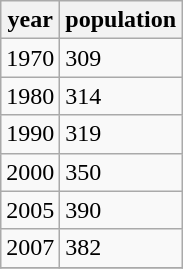<table class="wikitable">
<tr>
<th>year</th>
<th>population</th>
</tr>
<tr>
<td>1970</td>
<td>309</td>
</tr>
<tr>
<td>1980</td>
<td>314</td>
</tr>
<tr>
<td>1990</td>
<td>319</td>
</tr>
<tr>
<td>2000</td>
<td>350</td>
</tr>
<tr>
<td>2005</td>
<td>390</td>
</tr>
<tr>
<td>2007</td>
<td>382</td>
</tr>
<tr>
</tr>
</table>
